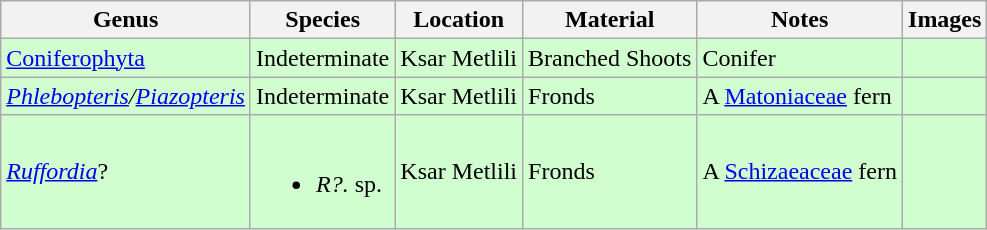<table class="wikitable sortable">
<tr>
<th>Genus</th>
<th>Species</th>
<th>Location</th>
<th>Material</th>
<th>Notes</th>
<th>Images</th>
</tr>
<tr>
<td style="background:#D1FFCF;"><a href='#'>Coniferophyta</a></td>
<td style="background:#D1FFCF;">Indeterminate</td>
<td style="background:#D1FFCF;">Ksar Metlili</td>
<td style="background:#D1FFCF;">Branched Shoots</td>
<td style="background:#D1FFCF;">Conifer</td>
<td style="background:#D1FFCF;"></td>
</tr>
<tr>
<td style="background:#D1FFCF;"><em><a href='#'>Phlebopteris</a>/<a href='#'>Piazopteris</a></em></td>
<td style="background:#D1FFCF;">Indeterminate</td>
<td style="background:#D1FFCF;">Ksar Metlili</td>
<td style="background:#D1FFCF;">Fronds</td>
<td style="background:#D1FFCF;">A <a href='#'>Matoniaceae</a> fern</td>
<td style="background:#D1FFCF;"></td>
</tr>
<tr>
<td style="background:#D1FFCF;"><a href='#'><em>Ruffordia</em></a>?</td>
<td style="background:#D1FFCF;"><br><ul><li><em>R?.</em> sp.</li></ul></td>
<td style="background:#D1FFCF;">Ksar Metlili</td>
<td style="background:#D1FFCF;">Fronds</td>
<td style="background:#D1FFCF;">A <a href='#'>Schizaeaceae</a> fern</td>
<td style="background:#D1FFCF;"></td>
</tr>
</table>
